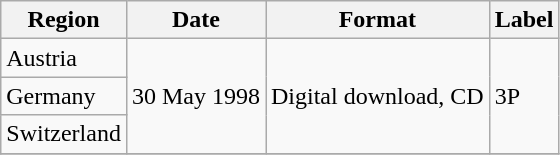<table class="wikitable">
<tr>
<th scope="col">Region</th>
<th scope="col">Date</th>
<th scope="col">Format</th>
<th scope="col">Label</th>
</tr>
<tr>
<td>Austria</td>
<td rowspan="3">30 May 1998</td>
<td rowspan="3">Digital download, CD</td>
<td rowspan="3">3P</td>
</tr>
<tr>
<td>Germany</td>
</tr>
<tr>
<td>Switzerland</td>
</tr>
<tr>
</tr>
</table>
